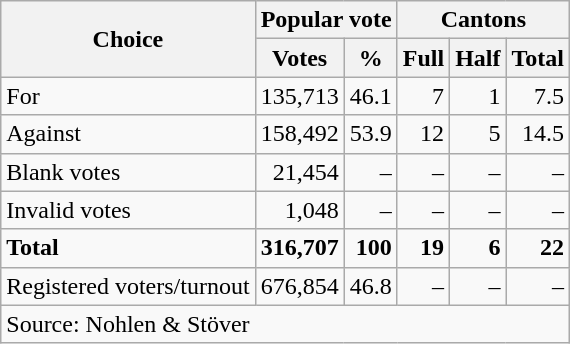<table class=wikitable style=text-align:right>
<tr>
<th rowspan=2>Choice</th>
<th colspan=2>Popular vote</th>
<th colspan=3>Cantons</th>
</tr>
<tr>
<th>Votes</th>
<th>%</th>
<th>Full</th>
<th>Half</th>
<th>Total</th>
</tr>
<tr>
<td align=left>For</td>
<td>135,713</td>
<td>46.1</td>
<td>7</td>
<td>1</td>
<td>7.5</td>
</tr>
<tr>
<td align=left>Against</td>
<td>158,492</td>
<td>53.9</td>
<td>12</td>
<td>5</td>
<td>14.5</td>
</tr>
<tr>
<td align=left>Blank votes</td>
<td>21,454</td>
<td>–</td>
<td>–</td>
<td>–</td>
<td>–</td>
</tr>
<tr>
<td align=left>Invalid votes</td>
<td>1,048</td>
<td>–</td>
<td>–</td>
<td>–</td>
<td>–</td>
</tr>
<tr>
<td align=left><strong>Total</strong></td>
<td><strong>316,707</strong></td>
<td><strong>100</strong></td>
<td><strong>19</strong></td>
<td><strong>6</strong></td>
<td><strong>22</strong></td>
</tr>
<tr>
<td align=left>Registered voters/turnout</td>
<td>676,854</td>
<td>46.8</td>
<td>–</td>
<td>–</td>
<td>–</td>
</tr>
<tr>
<td align=left colspan=6>Source: Nohlen & Stöver</td>
</tr>
</table>
